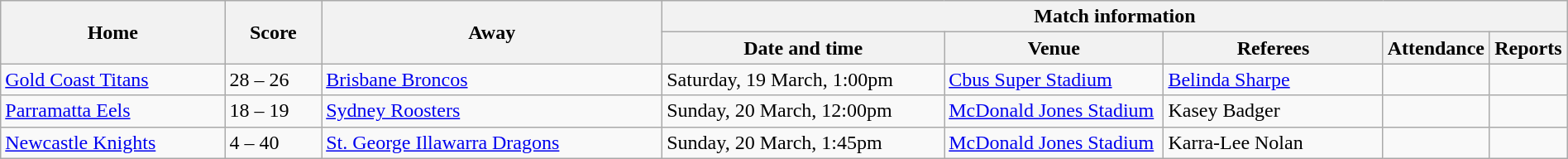<table class="wikitable defaultcenter col1left col3left" width="100%">
<tr>
<th rowspan="2">Home</th>
<th rowspan="2">Score</th>
<th rowspan="2">Away</th>
<th colspan="6">Match information</th>
</tr>
<tr>
<th width="18%">Date and time</th>
<th width="14%">Venue</th>
<th width="14%">Referees</th>
<th width="5%">Attendance</th>
<th width="5%">Reports</th>
</tr>
<tr>
<td> <a href='#'>Gold Coast Titans</a></td>
<td>28 – 26</td>
<td> <a href='#'>Brisbane Broncos</a></td>
<td>Saturday, 19 March, 1:00pm</td>
<td><a href='#'>Cbus Super Stadium</a></td>
<td><a href='#'>Belinda Sharpe</a></td>
<td></td>
<td></td>
</tr>
<tr>
<td> <a href='#'>Parramatta Eels</a></td>
<td>18 – 19</td>
<td> <a href='#'>Sydney Roosters</a></td>
<td>Sunday, 20 March, 12:00pm</td>
<td><a href='#'>McDonald Jones Stadium</a></td>
<td>Kasey Badger</td>
<td></td>
<td></td>
</tr>
<tr>
<td> <a href='#'>Newcastle Knights</a></td>
<td>4 – 40</td>
<td> <a href='#'>St. George Illawarra Dragons</a></td>
<td>Sunday, 20 March, 1:45pm</td>
<td><a href='#'>McDonald Jones Stadium</a></td>
<td>Karra-Lee Nolan</td>
<td></td>
<td></td>
</tr>
</table>
